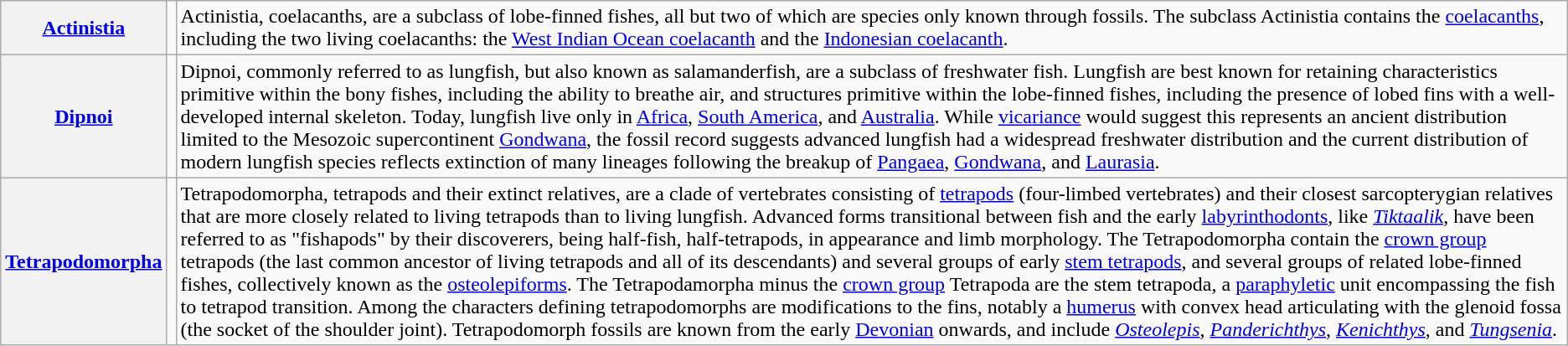<table class="wikitable">
<tr>
<th><a href='#'>Actinistia</a></th>
<td></td>
<td valign=top>Actinistia, coelacanths, are a subclass of lobe-finned fishes, all but two of which are species only known through fossils. The subclass Actinistia contains the <a href='#'>coelacanths</a>, including the two living coelacanths: the <a href='#'>West Indian Ocean coelacanth</a> and the <a href='#'>Indonesian coelacanth</a>.</td>
</tr>
<tr>
<th><a href='#'>Dipnoi</a></th>
<td></td>
<td>Dipnoi, commonly referred to as lungfish, but also known as salamanderfish, are a subclass of freshwater fish. Lungfish are best known for retaining characteristics primitive within the bony fishes, including the ability to breathe air, and structures primitive within the lobe-finned fishes, including the presence of lobed fins with a well-developed internal skeleton. Today, lungfish live only in <a href='#'>Africa</a>, <a href='#'>South America</a>, and <a href='#'>Australia</a>. While <a href='#'>vicariance</a> would suggest this represents an ancient distribution limited to the Mesozoic supercontinent <a href='#'>Gondwana</a>, the fossil record suggests advanced lungfish had a widespread freshwater distribution and the current distribution of modern lungfish species reflects extinction of many lineages following the breakup of <a href='#'>Pangaea</a>, <a href='#'>Gondwana</a>, and <a href='#'>Laurasia</a>.</td>
</tr>
<tr>
<th><a href='#'>Tetrapodomorpha</a></th>
<td></td>
<td>Tetrapodomorpha, tetrapods and their extinct relatives, are a clade of vertebrates consisting of <a href='#'>tetrapods</a> (four-limbed vertebrates) and their closest sarcopterygian relatives that are more closely related to living tetrapods than to living lungfish. Advanced forms transitional between fish and the early <a href='#'>labyrinthodonts</a>, like <em><a href='#'>Tiktaalik</a></em>, have been referred to as "fishapods" by their discoverers, being half-fish, half-tetrapods, in appearance and limb morphology. The Tetrapodomorpha contain the <a href='#'>crown group</a> tetrapods (the last common ancestor of living tetrapods and all of its descendants) and several groups of early <a href='#'>stem tetrapods</a>, and several groups of related lobe-finned fishes, collectively known as the <a href='#'>osteolepiforms</a>. The Tetrapodamorpha minus the <a href='#'>crown group</a> Tetrapoda are the stem tetrapoda, a <a href='#'>paraphyletic</a> unit encompassing the fish to tetrapod transition. Among the characters defining tetrapodomorphs are modifications to the fins, notably a <a href='#'>humerus</a> with convex head articulating with the glenoid fossa (the socket of the shoulder joint). Tetrapodomorph fossils are known from the early <a href='#'>Devonian</a> onwards, and include <em><a href='#'>Osteolepis</a></em>, <em><a href='#'>Panderichthys</a></em>, <em><a href='#'>Kenichthys</a></em>, and <em><a href='#'>Tungsenia</a></em>.</td>
</tr>
</table>
